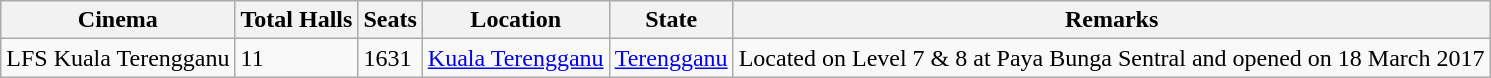<table class="wikitable sortable" style="text-align:left">
<tr>
<th>Cinema</th>
<th>Total Halls</th>
<th>Seats</th>
<th>Location</th>
<th>State</th>
<th>Remarks</th>
</tr>
<tr>
<td>LFS Kuala Terengganu</td>
<td>11</td>
<td>1631</td>
<td><a href='#'>Kuala Terengganu</a></td>
<td><a href='#'>Terengganu</a></td>
<td>Located on Level 7 & 8 at Paya Bunga Sentral and opened on 18 March 2017</td>
</tr>
</table>
